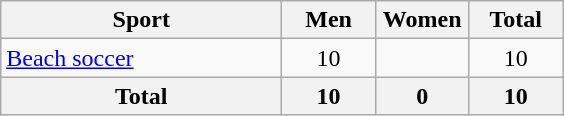<table class="wikitable sortable" style="text-align:center;">
<tr>
<th width=180>Sport</th>
<th width=55>Men</th>
<th width=55>Women</th>
<th width=55>Total</th>
</tr>
<tr>
<td align=left><a href='#'>Beach soccer</a></td>
<td>10</td>
<td></td>
<td>10</td>
</tr>
<tr class="sortbottom">
<th>Total</th>
<th>10</th>
<th>0</th>
<th>10</th>
</tr>
</table>
